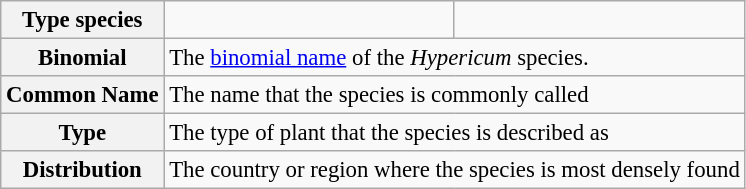<table class="wikitable" style="font-size: 95%;">
<tr>
<th><strong>Type species</strong></th>
<td></td>
<td></td>
</tr>
<tr>
<th>Binomial</th>
<td colspan="2">The <a href='#'>binomial name</a> of the <em>Hypericum</em> species.</td>
</tr>
<tr>
<th>Common Name</th>
<td colspan="2">The name that the species is commonly called</td>
</tr>
<tr>
<th>Type</th>
<td colspan="2">The type of plant that the species is described as</td>
</tr>
<tr>
<th>Distribution</th>
<td colspan="2">The country or region where the species is most densely found</td>
</tr>
</table>
